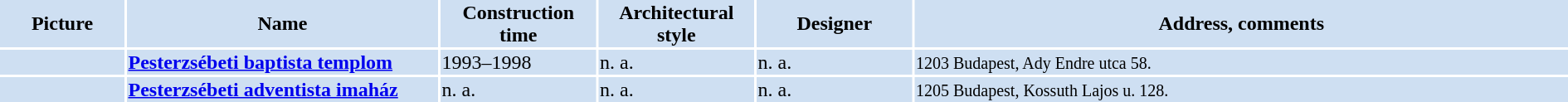<table width="100%">
<tr>
<th bgcolor="#CEDFF2" width="8%">Picture</th>
<th bgcolor="#CEDFF2" width="20%">Name</th>
<th bgcolor="#CEDFF2" width="10%">Construction time</th>
<th bgcolor="#CEDFF2" width="10%">Architectural style</th>
<th bgcolor="#CEDFF2" width="10%">Designer</th>
<th bgcolor="#CEDFF2" width="42%">Address, comments</th>
</tr>
<tr>
<td bgcolor="#CEDFF2"></td>
<td bgcolor="#CEDFF2"><strong><a href='#'>Pesterzsébeti baptista templom</a></strong></td>
<td bgcolor="#CEDFF2">1993–1998</td>
<td bgcolor="#CEDFF2">n. a.</td>
<td bgcolor="#CEDFF2">n. a.</td>
<td bgcolor="#CEDFF2"><small>1203 Budapest, Ady Endre utca 58. </small></td>
</tr>
<tr>
<td bgcolor="#CEDFF2"></td>
<td bgcolor="#CEDFF2"><strong><a href='#'>Pesterzsébeti adventista imaház</a></strong></td>
<td bgcolor="#CEDFF2">n. a.</td>
<td bgcolor="#CEDFF2">n. a.</td>
<td bgcolor="#CEDFF2">n. a.</td>
<td bgcolor="#CEDFF2"><small>1205 Budapest, Kossuth Lajos u. 128. </small></td>
</tr>
</table>
